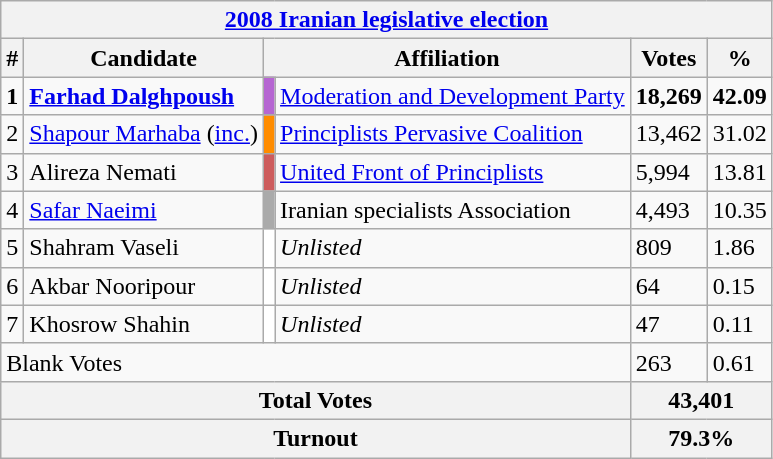<table class="wikitable">
<tr>
<th colspan="6"><a href='#'>2008 Iranian legislative election</a></th>
</tr>
<tr>
<th>#</th>
<th>Candidate</th>
<th colspan="2">Affiliation</th>
<th>Votes</th>
<th>%</th>
</tr>
<tr>
<td><strong>1</strong></td>
<td><strong><a href='#'>Farhad Dalghpoush</a></strong></td>
<td style="background:#B666D2"></td>
<td><a href='#'>Moderation and Development Party</a></td>
<td><strong>18,269</strong></td>
<td><strong>42.09</strong></td>
</tr>
<tr>
<td>2</td>
<td><a href='#'>Shapour Marhaba</a> (<a href='#'>inc.</a>)</td>
<td style="background:#FF8C00"></td>
<td><a href='#'>Principlists Pervasive Coalition</a></td>
<td>13,462</td>
<td>31.02</td>
</tr>
<tr>
<td>3</td>
<td>Alireza Nemati</td>
<td style="background:#CD5C5C"></td>
<td><a href='#'>United Front of Principlists</a></td>
<td>5,994</td>
<td>13.81</td>
</tr>
<tr>
<td>4</td>
<td><a href='#'>Safar Naeimi</a></td>
<td style="background:#AAAAAA"></td>
<td>Iranian specialists Association</td>
<td>4,493</td>
<td>10.35</td>
</tr>
<tr>
<td>5</td>
<td>Shahram Vaseli</td>
<td style="background:#FFFFFF"></td>
<td><em>Unlisted</em></td>
<td>809</td>
<td>1.86</td>
</tr>
<tr>
<td>6</td>
<td>Akbar Nooripour</td>
<td style="background:#FFFFFF"></td>
<td><em>Unlisted</em></td>
<td>64</td>
<td>0.15</td>
</tr>
<tr>
<td>7</td>
<td>Khosrow Shahin</td>
<td style="background:#FFFFFF"></td>
<td><em>Unlisted</em></td>
<td>47</td>
<td>0.11</td>
</tr>
<tr>
<td colspan="4">Blank Votes</td>
<td>263</td>
<td>0.61</td>
</tr>
<tr>
<th colspan="4">Total Votes</th>
<th colspan="2">43,401</th>
</tr>
<tr>
<th colspan="4">Turnout</th>
<th colspan="2"> 79.3%</th>
</tr>
</table>
